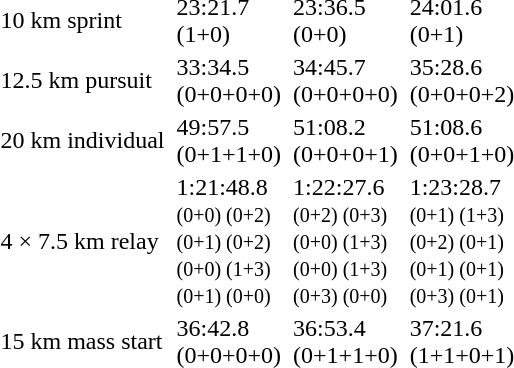<table>
<tr>
<td>10 km sprint<br></td>
<td></td>
<td>23:21.7<br>(1+0)</td>
<td></td>
<td>23:36.5<br>(0+0)</td>
<td></td>
<td>24:01.6<br>(0+1)</td>
</tr>
<tr>
<td>12.5 km pursuit<br></td>
<td></td>
<td>33:34.5<br>(0+0+0+0)</td>
<td></td>
<td>34:45.7<br>(0+0+0+0)</td>
<td></td>
<td>35:28.6<br>(0+0+0+2)</td>
</tr>
<tr>
<td>20 km individual<br></td>
<td></td>
<td>49:57.5<br>(0+1+1+0)</td>
<td></td>
<td>51:08.2<br>(0+0+0+1)</td>
<td></td>
<td>51:08.6<br>(0+0+1+0)</td>
</tr>
<tr>
<td>4 × 7.5 km relay<br></td>
<td></td>
<td>1:21:48.8<br><small>(0+0) (0+2)<br>(0+1) (0+2)<br>(0+0) (1+3)<br>(0+1) (0+0)</small></td>
<td></td>
<td>1:22:27.6<br><small>(0+2) (0+3)<br>(0+0) (1+3)<br>(0+0) (1+3)<br>(0+3) (0+0)</small></td>
<td></td>
<td>1:23:28.7<br><small>(0+1) (1+3)<br>(0+2) (0+1)<br>(0+1) (0+1)<br>(0+3) (0+1)</small></td>
</tr>
<tr>
<td>15 km mass start<br></td>
<td></td>
<td>36:42.8<br>(0+0+0+0)</td>
<td></td>
<td>36:53.4<br>(0+1+1+0)</td>
<td></td>
<td>37:21.6<br>(1+1+0+1)</td>
</tr>
</table>
